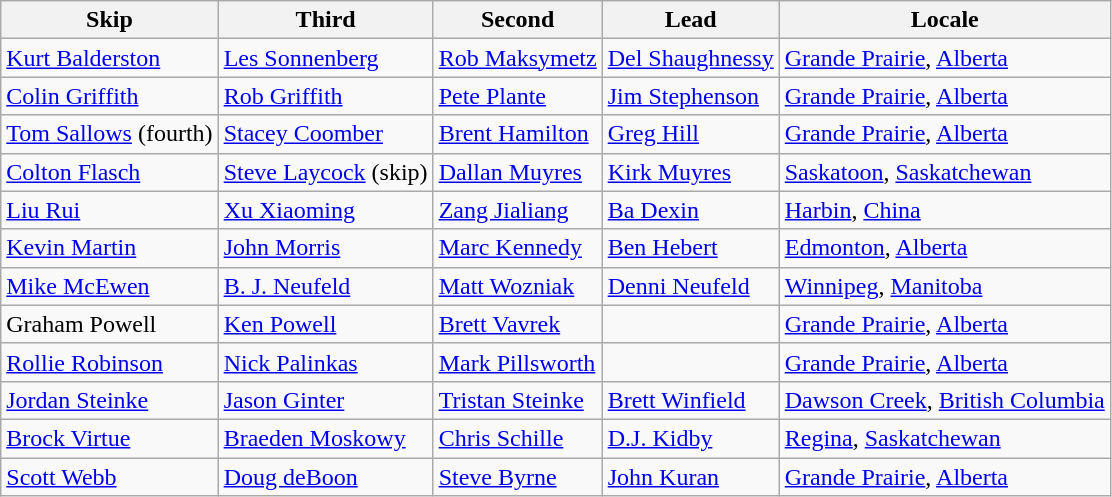<table class=wikitable>
<tr>
<th>Skip</th>
<th>Third</th>
<th>Second</th>
<th>Lead</th>
<th>Locale</th>
</tr>
<tr>
<td><a href='#'>Kurt Balderston</a></td>
<td><a href='#'>Les Sonnenberg</a></td>
<td><a href='#'>Rob Maksymetz</a></td>
<td><a href='#'>Del Shaughnessy</a></td>
<td> <a href='#'>Grande Prairie</a>, <a href='#'>Alberta</a></td>
</tr>
<tr>
<td><a href='#'>Colin Griffith</a></td>
<td><a href='#'>Rob Griffith</a></td>
<td><a href='#'>Pete Plante</a></td>
<td><a href='#'>Jim Stephenson</a></td>
<td> <a href='#'>Grande Prairie</a>, <a href='#'>Alberta</a></td>
</tr>
<tr>
<td><a href='#'>Tom Sallows</a> (fourth)</td>
<td><a href='#'>Stacey Coomber</a></td>
<td><a href='#'>Brent Hamilton</a></td>
<td><a href='#'>Greg Hill</a></td>
<td> <a href='#'>Grande Prairie</a>, <a href='#'>Alberta</a></td>
</tr>
<tr>
<td><a href='#'>Colton Flasch</a></td>
<td><a href='#'>Steve Laycock</a> (skip)</td>
<td><a href='#'>Dallan Muyres</a></td>
<td><a href='#'>Kirk Muyres</a></td>
<td> <a href='#'>Saskatoon</a>, <a href='#'>Saskatchewan</a></td>
</tr>
<tr>
<td><a href='#'>Liu Rui</a></td>
<td><a href='#'>Xu Xiaoming</a></td>
<td><a href='#'>Zang Jialiang</a></td>
<td><a href='#'>Ba Dexin</a></td>
<td> <a href='#'>Harbin</a>, <a href='#'>China</a></td>
</tr>
<tr>
<td><a href='#'>Kevin Martin</a></td>
<td><a href='#'>John Morris</a></td>
<td><a href='#'>Marc Kennedy</a></td>
<td><a href='#'>Ben Hebert</a></td>
<td> <a href='#'>Edmonton</a>, <a href='#'>Alberta</a></td>
</tr>
<tr>
<td><a href='#'>Mike McEwen</a></td>
<td><a href='#'>B. J. Neufeld</a></td>
<td><a href='#'>Matt Wozniak</a></td>
<td><a href='#'>Denni Neufeld</a></td>
<td> <a href='#'>Winnipeg</a>, <a href='#'>Manitoba</a></td>
</tr>
<tr>
<td>Graham Powell</td>
<td><a href='#'>Ken Powell</a></td>
<td><a href='#'>Brett Vavrek</a></td>
<td></td>
<td> <a href='#'>Grande Prairie</a>, <a href='#'>Alberta</a></td>
</tr>
<tr>
<td><a href='#'>Rollie Robinson</a></td>
<td><a href='#'>Nick Palinkas</a></td>
<td><a href='#'>Mark Pillsworth</a></td>
<td></td>
<td> <a href='#'>Grande Prairie</a>, <a href='#'>Alberta</a></td>
</tr>
<tr>
<td><a href='#'>Jordan Steinke</a></td>
<td><a href='#'>Jason Ginter</a></td>
<td><a href='#'>Tristan Steinke</a></td>
<td><a href='#'>Brett Winfield</a></td>
<td> <a href='#'>Dawson Creek</a>, <a href='#'>British Columbia</a></td>
</tr>
<tr>
<td><a href='#'>Brock Virtue</a></td>
<td><a href='#'>Braeden Moskowy</a></td>
<td><a href='#'>Chris Schille</a></td>
<td><a href='#'>D.J. Kidby</a></td>
<td> <a href='#'>Regina</a>, <a href='#'>Saskatchewan</a></td>
</tr>
<tr>
<td><a href='#'>Scott Webb</a></td>
<td><a href='#'>Doug deBoon</a></td>
<td><a href='#'>Steve Byrne</a></td>
<td><a href='#'>John Kuran</a></td>
<td> <a href='#'>Grande Prairie</a>, <a href='#'>Alberta</a></td>
</tr>
</table>
